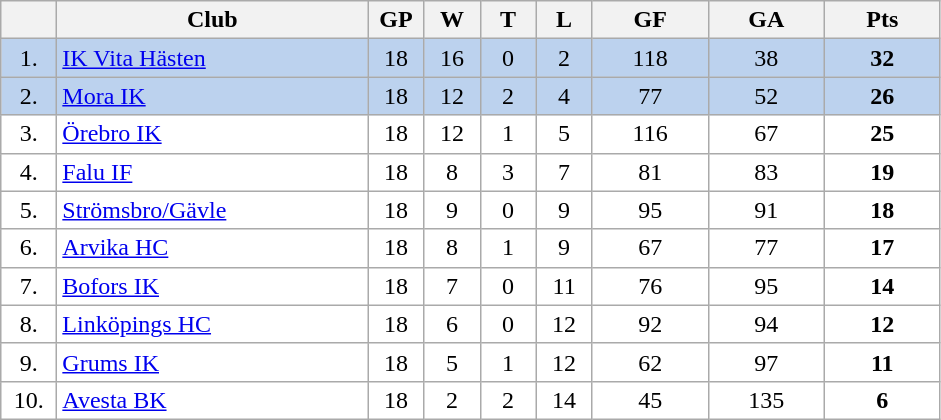<table class="wikitable">
<tr>
<th width="30"></th>
<th width="200">Club</th>
<th width="30">GP</th>
<th width="30">W</th>
<th width="30">T</th>
<th width="30">L</th>
<th width="70">GF</th>
<th width="70">GA</th>
<th width="70">Pts</th>
</tr>
<tr bgcolor="#BCD2EE" align="center">
<td>1.</td>
<td align="left"><a href='#'>IK Vita Hästen</a></td>
<td>18</td>
<td>16</td>
<td>0</td>
<td>2</td>
<td>118</td>
<td>38</td>
<td><strong>32</strong></td>
</tr>
<tr bgcolor="#BCD2EE" align="center">
<td>2.</td>
<td align="left"><a href='#'>Mora IK</a></td>
<td>18</td>
<td>12</td>
<td>2</td>
<td>4</td>
<td>77</td>
<td>52</td>
<td><strong>26</strong></td>
</tr>
<tr bgcolor="#FFFFFF" align="center">
<td>3.</td>
<td align="left"><a href='#'>Örebro IK</a></td>
<td>18</td>
<td>12</td>
<td>1</td>
<td>5</td>
<td>116</td>
<td>67</td>
<td><strong>25</strong></td>
</tr>
<tr bgcolor="#FFFFFF" align="center">
<td>4.</td>
<td align="left"><a href='#'>Falu IF</a></td>
<td>18</td>
<td>8</td>
<td>3</td>
<td>7</td>
<td>81</td>
<td>83</td>
<td><strong>19</strong></td>
</tr>
<tr bgcolor="#FFFFFF" align="center">
<td>5.</td>
<td align="left"><a href='#'>Strömsbro/Gävle</a></td>
<td>18</td>
<td>9</td>
<td>0</td>
<td>9</td>
<td>95</td>
<td>91</td>
<td><strong>18</strong></td>
</tr>
<tr bgcolor="#FFFFFF" align="center">
<td>6.</td>
<td align="left"><a href='#'>Arvika HC</a></td>
<td>18</td>
<td>8</td>
<td>1</td>
<td>9</td>
<td>67</td>
<td>77</td>
<td><strong>17</strong></td>
</tr>
<tr bgcolor="#FFFFFF" align="center">
<td>7.</td>
<td align="left"><a href='#'>Bofors IK</a></td>
<td>18</td>
<td>7</td>
<td>0</td>
<td>11</td>
<td>76</td>
<td>95</td>
<td><strong>14</strong></td>
</tr>
<tr bgcolor="#FFFFFF" align="center">
<td>8.</td>
<td align="left"><a href='#'>Linköpings HC</a></td>
<td>18</td>
<td>6</td>
<td>0</td>
<td>12</td>
<td>92</td>
<td>94</td>
<td><strong>12</strong></td>
</tr>
<tr bgcolor="#FFFFFF" align="center">
<td>9.</td>
<td align="left"><a href='#'>Grums IK</a></td>
<td>18</td>
<td>5</td>
<td>1</td>
<td>12</td>
<td>62</td>
<td>97</td>
<td><strong>11</strong></td>
</tr>
<tr bgcolor="#FFFFFF" align="center">
<td>10.</td>
<td align="left"><a href='#'>Avesta BK</a></td>
<td>18</td>
<td>2</td>
<td>2</td>
<td>14</td>
<td>45</td>
<td>135</td>
<td><strong>6</strong></td>
</tr>
</table>
